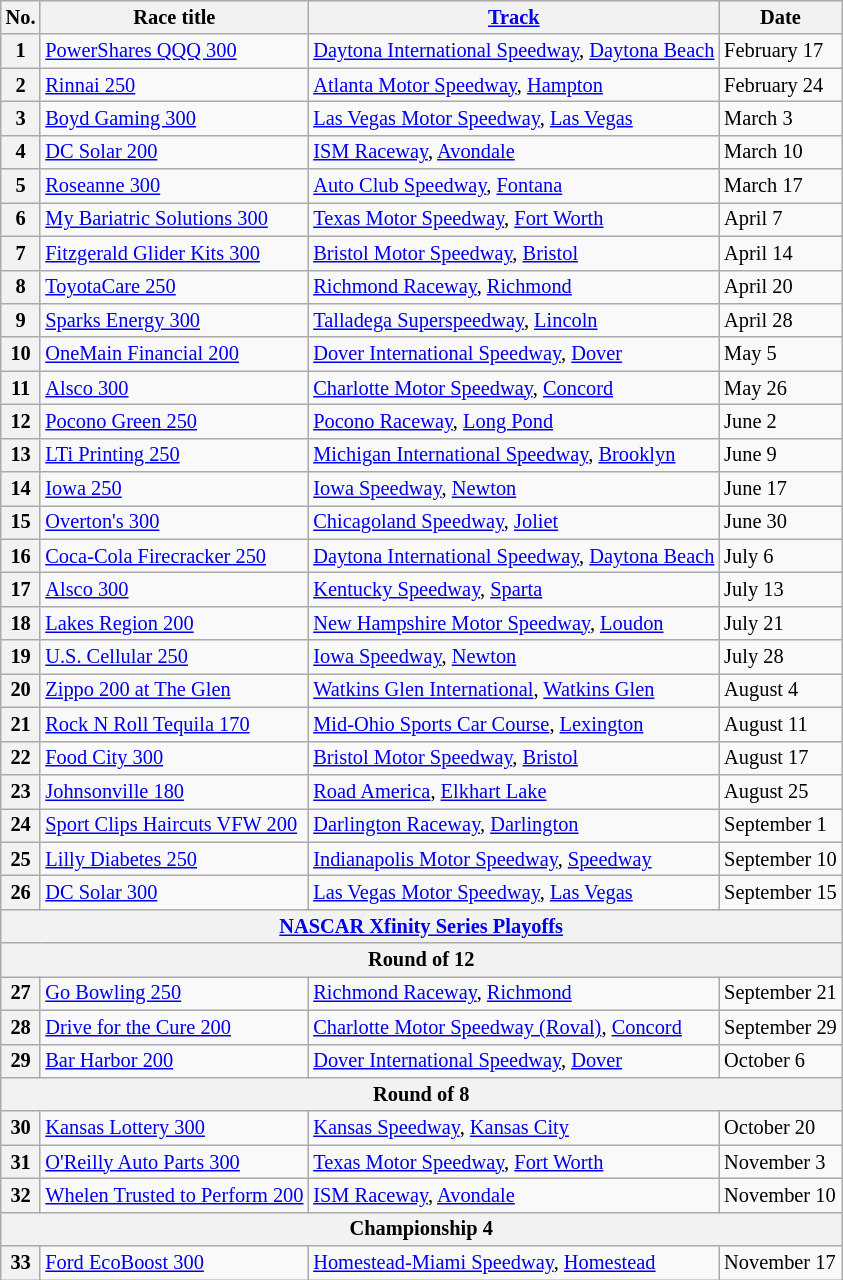<table class="wikitable" style="font-size:85%;">
<tr>
<th>No.</th>
<th>Race title</th>
<th><a href='#'>Track</a></th>
<th>Date</th>
</tr>
<tr>
<th>1</th>
<td><a href='#'>PowerShares QQQ 300</a></td>
<td><a href='#'>Daytona International Speedway</a>, <a href='#'>Daytona Beach</a></td>
<td>February 17</td>
</tr>
<tr>
<th>2</th>
<td><a href='#'>Rinnai 250</a></td>
<td><a href='#'>Atlanta Motor Speedway</a>, <a href='#'>Hampton</a></td>
<td>February 24</td>
</tr>
<tr>
<th>3</th>
<td><a href='#'>Boyd Gaming 300</a></td>
<td><a href='#'>Las Vegas Motor Speedway</a>, <a href='#'>Las Vegas</a></td>
<td>March 3</td>
</tr>
<tr>
<th>4</th>
<td><a href='#'>DC Solar 200</a></td>
<td><a href='#'>ISM Raceway</a>, <a href='#'>Avondale</a></td>
<td>March 10</td>
</tr>
<tr>
<th>5</th>
<td><a href='#'>Roseanne 300</a></td>
<td><a href='#'>Auto Club Speedway</a>, <a href='#'>Fontana</a></td>
<td>March 17</td>
</tr>
<tr>
<th>6</th>
<td><a href='#'>My Bariatric Solutions 300</a></td>
<td><a href='#'>Texas Motor Speedway</a>, <a href='#'>Fort Worth</a></td>
<td>April 7</td>
</tr>
<tr>
<th>7</th>
<td><a href='#'>Fitzgerald Glider Kits 300</a></td>
<td><a href='#'>Bristol Motor Speedway</a>, <a href='#'>Bristol</a></td>
<td>April 14</td>
</tr>
<tr>
<th>8</th>
<td><a href='#'>ToyotaCare 250</a></td>
<td><a href='#'>Richmond Raceway</a>, <a href='#'>Richmond</a></td>
<td>April 20</td>
</tr>
<tr>
<th>9</th>
<td><a href='#'>Sparks Energy 300</a></td>
<td><a href='#'>Talladega Superspeedway</a>, <a href='#'>Lincoln</a></td>
<td>April 28</td>
</tr>
<tr>
<th>10</th>
<td><a href='#'>OneMain Financial 200</a></td>
<td><a href='#'>Dover International Speedway</a>, <a href='#'>Dover</a></td>
<td>May 5</td>
</tr>
<tr>
<th>11</th>
<td><a href='#'>Alsco 300</a></td>
<td><a href='#'>Charlotte Motor Speedway</a>, <a href='#'>Concord</a></td>
<td>May 26</td>
</tr>
<tr>
<th>12</th>
<td><a href='#'>Pocono Green 250</a></td>
<td><a href='#'>Pocono Raceway</a>, <a href='#'>Long Pond</a></td>
<td>June 2</td>
</tr>
<tr>
<th>13</th>
<td><a href='#'>LTi Printing 250</a></td>
<td><a href='#'>Michigan International Speedway</a>, <a href='#'>Brooklyn</a></td>
<td>June 9</td>
</tr>
<tr>
<th>14</th>
<td><a href='#'>Iowa 250</a></td>
<td><a href='#'>Iowa Speedway</a>, <a href='#'>Newton</a></td>
<td>June 17</td>
</tr>
<tr>
<th>15</th>
<td><a href='#'>Overton's 300</a></td>
<td><a href='#'>Chicagoland Speedway</a>, <a href='#'>Joliet</a></td>
<td>June 30</td>
</tr>
<tr>
<th>16</th>
<td><a href='#'>Coca-Cola Firecracker 250</a></td>
<td><a href='#'>Daytona International Speedway</a>, <a href='#'>Daytona Beach</a></td>
<td>July 6</td>
</tr>
<tr>
<th>17</th>
<td><a href='#'>Alsco 300</a></td>
<td><a href='#'>Kentucky Speedway</a>, <a href='#'>Sparta</a></td>
<td>July 13</td>
</tr>
<tr>
<th>18</th>
<td><a href='#'>Lakes Region 200</a></td>
<td><a href='#'>New Hampshire Motor Speedway</a>, <a href='#'>Loudon</a></td>
<td>July 21</td>
</tr>
<tr>
<th>19</th>
<td><a href='#'>U.S. Cellular 250</a></td>
<td><a href='#'>Iowa Speedway</a>, <a href='#'>Newton</a></td>
<td>July 28</td>
</tr>
<tr>
<th>20</th>
<td><a href='#'>Zippo 200 at The Glen</a></td>
<td><a href='#'>Watkins Glen International</a>, <a href='#'>Watkins Glen</a></td>
<td>August 4</td>
</tr>
<tr>
<th>21</th>
<td><a href='#'>Rock N Roll Tequila 170</a></td>
<td><a href='#'>Mid-Ohio Sports Car Course</a>, <a href='#'>Lexington</a></td>
<td>August 11</td>
</tr>
<tr>
<th>22</th>
<td><a href='#'>Food City 300</a></td>
<td><a href='#'>Bristol Motor Speedway</a>, <a href='#'>Bristol</a></td>
<td>August 17</td>
</tr>
<tr>
<th>23</th>
<td><a href='#'>Johnsonville 180</a></td>
<td><a href='#'>Road America</a>, <a href='#'>Elkhart Lake</a></td>
<td>August 25</td>
</tr>
<tr>
<th>24</th>
<td><a href='#'>Sport Clips Haircuts VFW 200</a></td>
<td><a href='#'>Darlington Raceway</a>, <a href='#'>Darlington</a></td>
<td>September 1</td>
</tr>
<tr>
<th>25</th>
<td><a href='#'>Lilly Diabetes 250</a></td>
<td><a href='#'>Indianapolis Motor Speedway</a>, <a href='#'>Speedway</a></td>
<td>September 10</td>
</tr>
<tr>
<th>26</th>
<td><a href='#'>DC Solar 300</a></td>
<td><a href='#'>Las Vegas Motor Speedway</a>, <a href='#'>Las Vegas</a></td>
<td>September 15</td>
</tr>
<tr>
<th colspan="4"><a href='#'>NASCAR Xfinity Series Playoffs</a></th>
</tr>
<tr>
<th colspan="4">Round of 12</th>
</tr>
<tr>
<th>27</th>
<td><a href='#'>Go Bowling 250</a></td>
<td><a href='#'>Richmond Raceway</a>, <a href='#'>Richmond</a></td>
<td>September 21</td>
</tr>
<tr>
<th>28</th>
<td><a href='#'>Drive for the Cure 200</a></td>
<td><a href='#'>Charlotte Motor Speedway (Roval)</a>, <a href='#'>Concord</a></td>
<td>September 29</td>
</tr>
<tr>
<th>29</th>
<td><a href='#'>Bar Harbor 200</a></td>
<td><a href='#'>Dover International Speedway</a>, <a href='#'>Dover</a></td>
<td>October 6</td>
</tr>
<tr>
<th colspan="4">Round of 8</th>
</tr>
<tr>
<th>30</th>
<td><a href='#'>Kansas Lottery 300</a></td>
<td><a href='#'>Kansas Speedway</a>, <a href='#'>Kansas City</a></td>
<td>October 20</td>
</tr>
<tr>
<th>31</th>
<td><a href='#'>O'Reilly Auto Parts 300</a></td>
<td><a href='#'>Texas Motor Speedway</a>, <a href='#'>Fort Worth</a></td>
<td>November 3</td>
</tr>
<tr>
<th>32</th>
<td><a href='#'>Whelen Trusted to Perform 200</a></td>
<td><a href='#'>ISM Raceway</a>, <a href='#'>Avondale</a></td>
<td>November 10</td>
</tr>
<tr>
<th colspan="4">Championship 4</th>
</tr>
<tr>
<th>33</th>
<td><a href='#'>Ford EcoBoost 300</a></td>
<td><a href='#'>Homestead-Miami Speedway</a>, <a href='#'>Homestead</a></td>
<td>November 17</td>
</tr>
</table>
